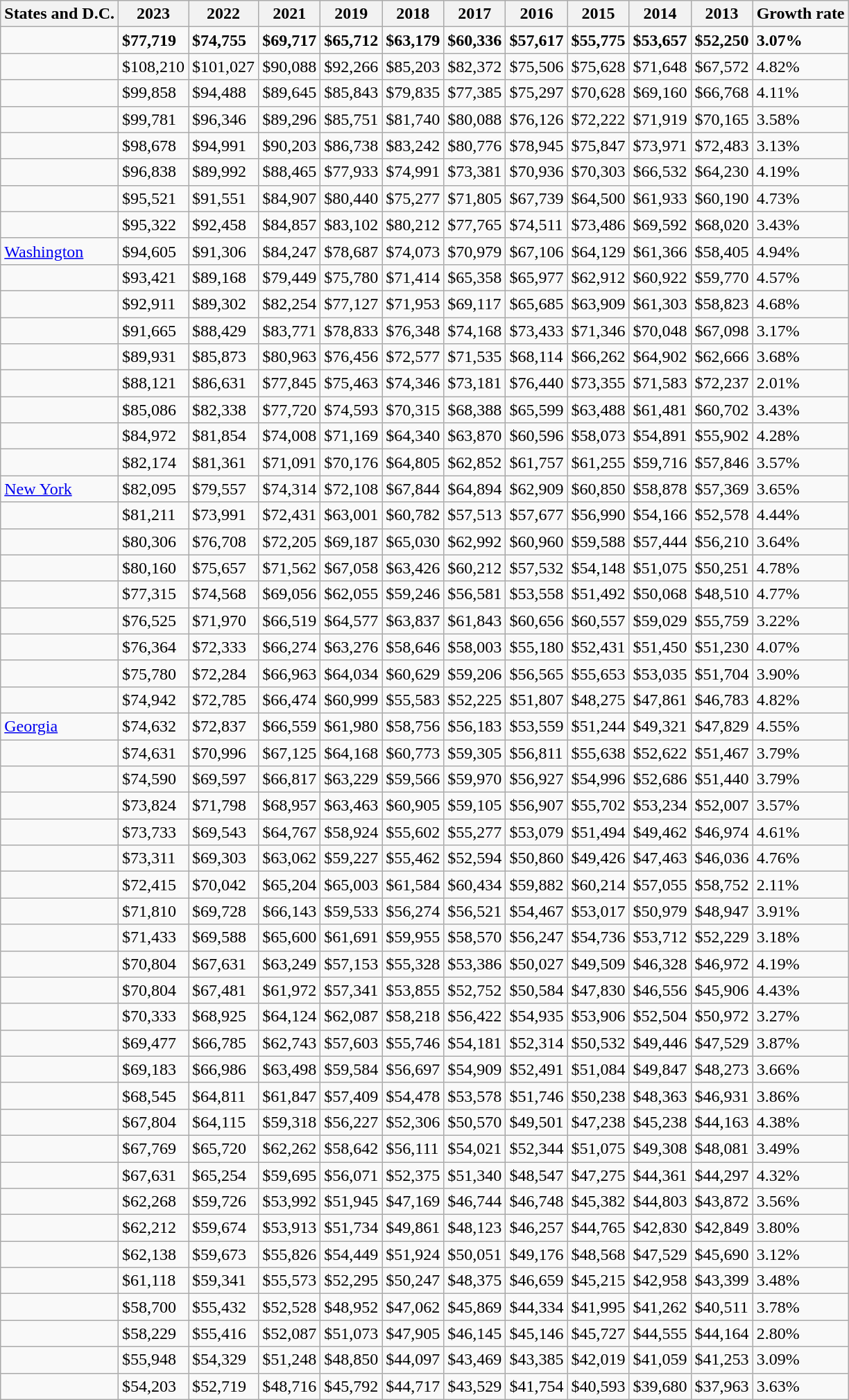<table class="wikitable sortable mw-datatable sort-under static-row-numbers sticky-table-col1 sticky-table-head">
<tr>
<th>States and D.C.</th>
<th>2023</th>
<th>2022</th>
<th>2021</th>
<th>2019</th>
<th>2018</th>
<th>2017</th>
<th>2016</th>
<th>2015</th>
<th>2014</th>
<th>2013</th>
<th>Growth rate</th>
</tr>
<tr class=static-row-numbers-norank>
<td><strong><em></em></strong></td>
<td><strong>$77,719</strong></td>
<td><strong>$74,755</strong></td>
<td><strong>$69,717</strong></td>
<td><strong>$65,712</strong></td>
<td><strong>$63,179</strong></td>
<td><strong>$60,336</strong></td>
<td><strong>$57,617</strong></td>
<td><strong>$55,775</strong></td>
<td><strong>$53,657</strong></td>
<td><strong>$52,250</strong></td>
<td><strong>3.07%</strong></td>
</tr>
<tr class=static-row-numbers-norank>
<td></td>
<td>$108,210</td>
<td>$101,027</td>
<td>$90,088</td>
<td>$92,266</td>
<td>$85,203</td>
<td>$82,372</td>
<td>$75,506</td>
<td>$75,628</td>
<td>$71,648</td>
<td>$67,572</td>
<td>4.82%</td>
</tr>
<tr>
<td></td>
<td>$99,858</td>
<td>$94,488</td>
<td>$89,645</td>
<td>$85,843</td>
<td>$79,835</td>
<td>$77,385</td>
<td>$75,297</td>
<td>$70,628</td>
<td>$69,160</td>
<td>$66,768</td>
<td>4.11%</td>
</tr>
<tr>
<td></td>
<td>$99,781</td>
<td>$96,346</td>
<td>$89,296</td>
<td>$85,751</td>
<td>$81,740</td>
<td>$80,088</td>
<td>$76,126</td>
<td>$72,222</td>
<td>$71,919</td>
<td>$70,165</td>
<td>3.58%</td>
</tr>
<tr>
<td></td>
<td>$98,678</td>
<td>$94,991</td>
<td>$90,203</td>
<td>$86,738</td>
<td>$83,242</td>
<td>$80,776</td>
<td>$78,945</td>
<td>$75,847</td>
<td>$73,971</td>
<td>$72,483</td>
<td>3.13%</td>
</tr>
<tr>
<td></td>
<td>$96,838</td>
<td>$89,992</td>
<td>$88,465</td>
<td>$77,933</td>
<td>$74,991</td>
<td>$73,381</td>
<td>$70,936</td>
<td>$70,303</td>
<td>$66,532</td>
<td>$64,230</td>
<td>4.19%</td>
</tr>
<tr>
<td></td>
<td>$95,521</td>
<td>$91,551</td>
<td>$84,907</td>
<td>$80,440</td>
<td>$75,277</td>
<td>$71,805</td>
<td>$67,739</td>
<td>$64,500</td>
<td>$61,933</td>
<td>$60,190</td>
<td>4.73%</td>
</tr>
<tr>
<td></td>
<td>$95,322</td>
<td>$92,458</td>
<td>$84,857</td>
<td>$83,102</td>
<td>$80,212</td>
<td>$77,765</td>
<td>$74,511</td>
<td>$73,486</td>
<td>$69,592</td>
<td>$68,020</td>
<td>3.43%</td>
</tr>
<tr>
<td> <a href='#'>Washington</a></td>
<td>$94,605</td>
<td>$91,306</td>
<td>$84,247</td>
<td>$78,687</td>
<td>$74,073</td>
<td>$70,979</td>
<td>$67,106</td>
<td>$64,129</td>
<td>$61,366</td>
<td>$58,405</td>
<td>4.94%</td>
</tr>
<tr>
<td></td>
<td>$93,421</td>
<td>$89,168</td>
<td>$79,449</td>
<td>$75,780</td>
<td>$71,414</td>
<td>$65,358</td>
<td>$65,977</td>
<td>$62,912</td>
<td>$60,922</td>
<td>$59,770</td>
<td>4.57%</td>
</tr>
<tr>
<td></td>
<td>$92,911</td>
<td>$89,302</td>
<td>$82,254</td>
<td>$77,127</td>
<td>$71,953</td>
<td>$69,117</td>
<td>$65,685</td>
<td>$63,909</td>
<td>$61,303</td>
<td>$58,823</td>
<td>4.68%</td>
</tr>
<tr>
<td></td>
<td>$91,665</td>
<td>$88,429</td>
<td>$83,771</td>
<td>$78,833</td>
<td>$76,348</td>
<td>$74,168</td>
<td>$73,433</td>
<td>$71,346</td>
<td>$70,048</td>
<td>$67,098</td>
<td>3.17%</td>
</tr>
<tr>
<td></td>
<td>$89,931</td>
<td>$85,873</td>
<td>$80,963</td>
<td>$76,456</td>
<td>$72,577</td>
<td>$71,535</td>
<td>$68,114</td>
<td>$66,262</td>
<td>$64,902</td>
<td>$62,666</td>
<td>3.68%</td>
</tr>
<tr>
<td></td>
<td>$88,121</td>
<td>$86,631</td>
<td>$77,845</td>
<td>$75,463</td>
<td>$74,346</td>
<td>$73,181</td>
<td>$76,440</td>
<td>$73,355</td>
<td>$71,583</td>
<td>$72,237</td>
<td>2.01%</td>
</tr>
<tr>
<td></td>
<td>$85,086</td>
<td>$82,338</td>
<td>$77,720</td>
<td>$74,593</td>
<td>$70,315</td>
<td>$68,388</td>
<td>$65,599</td>
<td>$63,488</td>
<td>$61,481</td>
<td>$60,702</td>
<td>3.43%</td>
</tr>
<tr>
<td></td>
<td>$84,972</td>
<td>$81,854</td>
<td>$74,008</td>
<td>$71,169</td>
<td>$64,340</td>
<td>$63,870</td>
<td>$60,596</td>
<td>$58,073</td>
<td>$54,891</td>
<td>$55,902</td>
<td>4.28%</td>
</tr>
<tr>
<td></td>
<td>$82,174</td>
<td>$81,361</td>
<td>$71,091</td>
<td>$70,176</td>
<td>$64,805</td>
<td>$62,852</td>
<td>$61,757</td>
<td>$61,255</td>
<td>$59,716</td>
<td>$57,846</td>
<td>3.57%</td>
</tr>
<tr>
<td> <a href='#'>New York</a></td>
<td>$82,095</td>
<td>$79,557</td>
<td>$74,314</td>
<td>$72,108</td>
<td>$67,844</td>
<td>$64,894</td>
<td>$62,909</td>
<td>$60,850</td>
<td>$58,878</td>
<td>$57,369</td>
<td>3.65%</td>
</tr>
<tr>
<td></td>
<td>$81,211</td>
<td>$73,991</td>
<td>$72,431</td>
<td>$63,001</td>
<td>$60,782</td>
<td>$57,513</td>
<td>$57,677</td>
<td>$56,990</td>
<td>$54,166</td>
<td>$52,578</td>
<td>4.44%</td>
</tr>
<tr>
<td></td>
<td>$80,306</td>
<td>$76,708</td>
<td>$72,205</td>
<td>$69,187</td>
<td>$65,030</td>
<td>$62,992</td>
<td>$60,960</td>
<td>$59,588</td>
<td>$57,444</td>
<td>$56,210</td>
<td>3.64%</td>
</tr>
<tr>
<td></td>
<td>$80,160</td>
<td>$75,657</td>
<td>$71,562</td>
<td>$67,058</td>
<td>$63,426</td>
<td>$60,212</td>
<td>$57,532</td>
<td>$54,148</td>
<td>$51,075</td>
<td>$50,251</td>
<td>4.78%</td>
</tr>
<tr>
<td></td>
<td>$77,315</td>
<td>$74,568</td>
<td>$69,056</td>
<td>$62,055</td>
<td>$59,246</td>
<td>$56,581</td>
<td>$53,558</td>
<td>$51,492</td>
<td>$50,068</td>
<td>$48,510</td>
<td>4.77%</td>
</tr>
<tr>
<td></td>
<td>$76,525</td>
<td>$71,970</td>
<td>$66,519</td>
<td>$64,577</td>
<td>$63,837</td>
<td>$61,843</td>
<td>$60,656</td>
<td>$60,557</td>
<td>$59,029</td>
<td>$55,759</td>
<td>3.22%</td>
</tr>
<tr>
<td></td>
<td>$76,364</td>
<td>$72,333</td>
<td>$66,274</td>
<td>$63,276</td>
<td>$58,646</td>
<td>$58,003</td>
<td>$55,180</td>
<td>$52,431</td>
<td>$51,450</td>
<td>$51,230</td>
<td>4.07%</td>
</tr>
<tr>
<td></td>
<td>$75,780</td>
<td>$72,284</td>
<td>$66,963</td>
<td>$64,034</td>
<td>$60,629</td>
<td>$59,206</td>
<td>$56,565</td>
<td>$55,653</td>
<td>$53,035</td>
<td>$51,704</td>
<td>3.90%</td>
</tr>
<tr>
<td></td>
<td>$74,942</td>
<td>$72,785</td>
<td>$66,474</td>
<td>$60,999</td>
<td>$55,583</td>
<td>$52,225</td>
<td>$51,807</td>
<td>$48,275</td>
<td>$47,861</td>
<td>$46,783</td>
<td>4.82%</td>
</tr>
<tr>
<td> <a href='#'>Georgia</a></td>
<td>$74,632</td>
<td>$72,837</td>
<td>$66,559</td>
<td>$61,980</td>
<td>$58,756</td>
<td>$56,183</td>
<td>$53,559</td>
<td>$51,244</td>
<td>$49,321</td>
<td>$47,829</td>
<td>4.55%</td>
</tr>
<tr>
<td></td>
<td>$74,631</td>
<td>$70,996</td>
<td>$67,125</td>
<td>$64,168</td>
<td>$60,773</td>
<td>$59,305</td>
<td>$56,811</td>
<td>$55,638</td>
<td>$52,622</td>
<td>$51,467</td>
<td>3.79%</td>
</tr>
<tr>
<td></td>
<td>$74,590</td>
<td>$69,597</td>
<td>$66,817</td>
<td>$63,229</td>
<td>$59,566</td>
<td>$59,970</td>
<td>$56,927</td>
<td>$54,996</td>
<td>$52,686</td>
<td>$51,440</td>
<td>3.79%</td>
</tr>
<tr>
<td></td>
<td>$73,824</td>
<td>$71,798</td>
<td>$68,957</td>
<td>$63,463</td>
<td>$60,905</td>
<td>$59,105</td>
<td>$56,907</td>
<td>$55,702</td>
<td>$53,234</td>
<td>$52,007</td>
<td>3.57%</td>
</tr>
<tr>
<td></td>
<td>$73,733</td>
<td>$69,543</td>
<td>$64,767</td>
<td>$58,924</td>
<td>$55,602</td>
<td>$55,277</td>
<td>$53,079</td>
<td>$51,494</td>
<td>$49,462</td>
<td>$46,974</td>
<td>4.61%</td>
</tr>
<tr>
<td></td>
<td>$73,311</td>
<td>$69,303</td>
<td>$63,062</td>
<td>$59,227</td>
<td>$55,462</td>
<td>$52,594</td>
<td>$50,860</td>
<td>$49,426</td>
<td>$47,463</td>
<td>$46,036</td>
<td>4.76%</td>
</tr>
<tr>
<td></td>
<td>$72,415</td>
<td>$70,042</td>
<td>$65,204</td>
<td>$65,003</td>
<td>$61,584</td>
<td>$60,434</td>
<td>$59,882</td>
<td>$60,214</td>
<td>$57,055</td>
<td>$58,752</td>
<td>2.11%</td>
</tr>
<tr>
<td></td>
<td>$71,810</td>
<td>$69,728</td>
<td>$66,143</td>
<td>$59,533</td>
<td>$56,274</td>
<td>$56,521</td>
<td>$54,467</td>
<td>$53,017</td>
<td>$50,979</td>
<td>$48,947</td>
<td>3.91%</td>
</tr>
<tr>
<td></td>
<td>$71,433</td>
<td>$69,588</td>
<td>$65,600</td>
<td>$61,691</td>
<td>$59,955</td>
<td>$58,570</td>
<td>$56,247</td>
<td>$54,736</td>
<td>$53,712</td>
<td>$52,229</td>
<td>3.18%</td>
</tr>
<tr>
<td></td>
<td>$70,804</td>
<td>$67,631</td>
<td>$63,249</td>
<td>$57,153</td>
<td>$55,328</td>
<td>$53,386</td>
<td>$50,027</td>
<td>$49,509</td>
<td>$46,328</td>
<td>$46,972</td>
<td>4.19%</td>
</tr>
<tr>
<td></td>
<td>$70,804</td>
<td>$67,481</td>
<td>$61,972</td>
<td>$57,341</td>
<td>$53,855</td>
<td>$52,752</td>
<td>$50,584</td>
<td>$47,830</td>
<td>$46,556</td>
<td>$45,906</td>
<td>4.43%</td>
</tr>
<tr>
<td></td>
<td>$70,333</td>
<td>$68,925</td>
<td>$64,124</td>
<td>$62,087</td>
<td>$58,218</td>
<td>$56,422</td>
<td>$54,935</td>
<td>$53,906</td>
<td>$52,504</td>
<td>$50,972</td>
<td>3.27%</td>
</tr>
<tr>
<td></td>
<td>$69,477</td>
<td>$66,785</td>
<td>$62,743</td>
<td>$57,603</td>
<td>$55,746</td>
<td>$54,181</td>
<td>$52,314</td>
<td>$50,532</td>
<td>$49,446</td>
<td>$47,529</td>
<td>3.87%</td>
</tr>
<tr>
<td></td>
<td>$69,183</td>
<td>$66,986</td>
<td>$63,498</td>
<td>$59,584</td>
<td>$56,697</td>
<td>$54,909</td>
<td>$52,491</td>
<td>$51,084</td>
<td>$49,847</td>
<td>$48,273</td>
<td>3.66%</td>
</tr>
<tr>
<td></td>
<td>$68,545</td>
<td>$64,811</td>
<td>$61,847</td>
<td>$57,409</td>
<td>$54,478</td>
<td>$53,578</td>
<td>$51,746</td>
<td>$50,238</td>
<td>$48,363</td>
<td>$46,931</td>
<td>3.86%</td>
</tr>
<tr>
<td></td>
<td>$67,804</td>
<td>$64,115</td>
<td>$59,318</td>
<td>$56,227</td>
<td>$52,306</td>
<td>$50,570</td>
<td>$49,501</td>
<td>$47,238</td>
<td>$45,238</td>
<td>$44,163</td>
<td>4.38%</td>
</tr>
<tr>
<td></td>
<td>$67,769</td>
<td>$65,720</td>
<td>$62,262</td>
<td>$58,642</td>
<td>$56,111</td>
<td>$54,021</td>
<td>$52,344</td>
<td>$51,075</td>
<td>$49,308</td>
<td>$48,081</td>
<td>3.49%</td>
</tr>
<tr>
<td></td>
<td>$67,631</td>
<td>$65,254</td>
<td>$59,695</td>
<td>$56,071</td>
<td>$52,375</td>
<td>$51,340</td>
<td>$48,547</td>
<td>$47,275</td>
<td>$44,361</td>
<td>$44,297</td>
<td>4.32%</td>
</tr>
<tr>
<td></td>
<td>$62,268</td>
<td>$59,726</td>
<td>$53,992</td>
<td>$51,945</td>
<td>$47,169</td>
<td>$46,744</td>
<td>$46,748</td>
<td>$45,382</td>
<td>$44,803</td>
<td>$43,872</td>
<td>3.56%</td>
</tr>
<tr>
<td></td>
<td>$62,212</td>
<td>$59,674</td>
<td>$53,913</td>
<td>$51,734</td>
<td>$49,861</td>
<td>$48,123</td>
<td>$46,257</td>
<td>$44,765</td>
<td>$42,830</td>
<td>$42,849</td>
<td>3.80%</td>
</tr>
<tr>
<td></td>
<td>$62,138</td>
<td>$59,673</td>
<td>$55,826</td>
<td>$54,449</td>
<td>$51,924</td>
<td>$50,051</td>
<td>$49,176</td>
<td>$48,568</td>
<td>$47,529</td>
<td>$45,690</td>
<td>3.12%</td>
</tr>
<tr>
<td></td>
<td>$61,118</td>
<td>$59,341</td>
<td>$55,573</td>
<td>$52,295</td>
<td>$50,247</td>
<td>$48,375</td>
<td>$46,659</td>
<td>$45,215</td>
<td>$42,958</td>
<td>$43,399</td>
<td>3.48%</td>
</tr>
<tr>
<td></td>
<td>$58,700</td>
<td>$55,432</td>
<td>$52,528</td>
<td>$48,952</td>
<td>$47,062</td>
<td>$45,869</td>
<td>$44,334</td>
<td>$41,995</td>
<td>$41,262</td>
<td>$40,511</td>
<td>3.78%</td>
</tr>
<tr>
<td></td>
<td>$58,229</td>
<td>$55,416</td>
<td>$52,087</td>
<td>$51,073</td>
<td>$47,905</td>
<td>$46,145</td>
<td>$45,146</td>
<td>$45,727</td>
<td>$44,555</td>
<td>$44,164</td>
<td>2.80%</td>
</tr>
<tr>
<td></td>
<td>$55,948</td>
<td>$54,329</td>
<td>$51,248</td>
<td>$48,850</td>
<td>$44,097</td>
<td>$43,469</td>
<td>$43,385</td>
<td>$42,019</td>
<td>$41,059</td>
<td>$41,253</td>
<td>3.09%</td>
</tr>
<tr>
<td></td>
<td>$54,203</td>
<td>$52,719</td>
<td>$48,716</td>
<td>$45,792</td>
<td>$44,717</td>
<td>$43,529</td>
<td>$41,754</td>
<td>$40,593</td>
<td>$39,680</td>
<td>$37,963</td>
<td>3.63%</td>
</tr>
</table>
